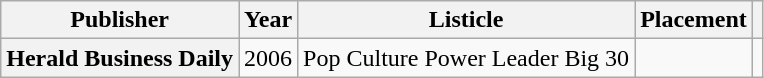<table class="wikitable plainrowheaders sortable" style="text-align:left">
<tr>
<th scope="col">Publisher</th>
<th scope="col">Year</th>
<th scope="col">Listicle</th>
<th scope="col">Placement</th>
<th scope="col" class="unsortable"></th>
</tr>
<tr>
<th scope="row">Herald Business Daily</th>
<td>2006</td>
<td>Pop Culture Power Leader Big 30</td>
<td></td>
<td></td>
</tr>
</table>
